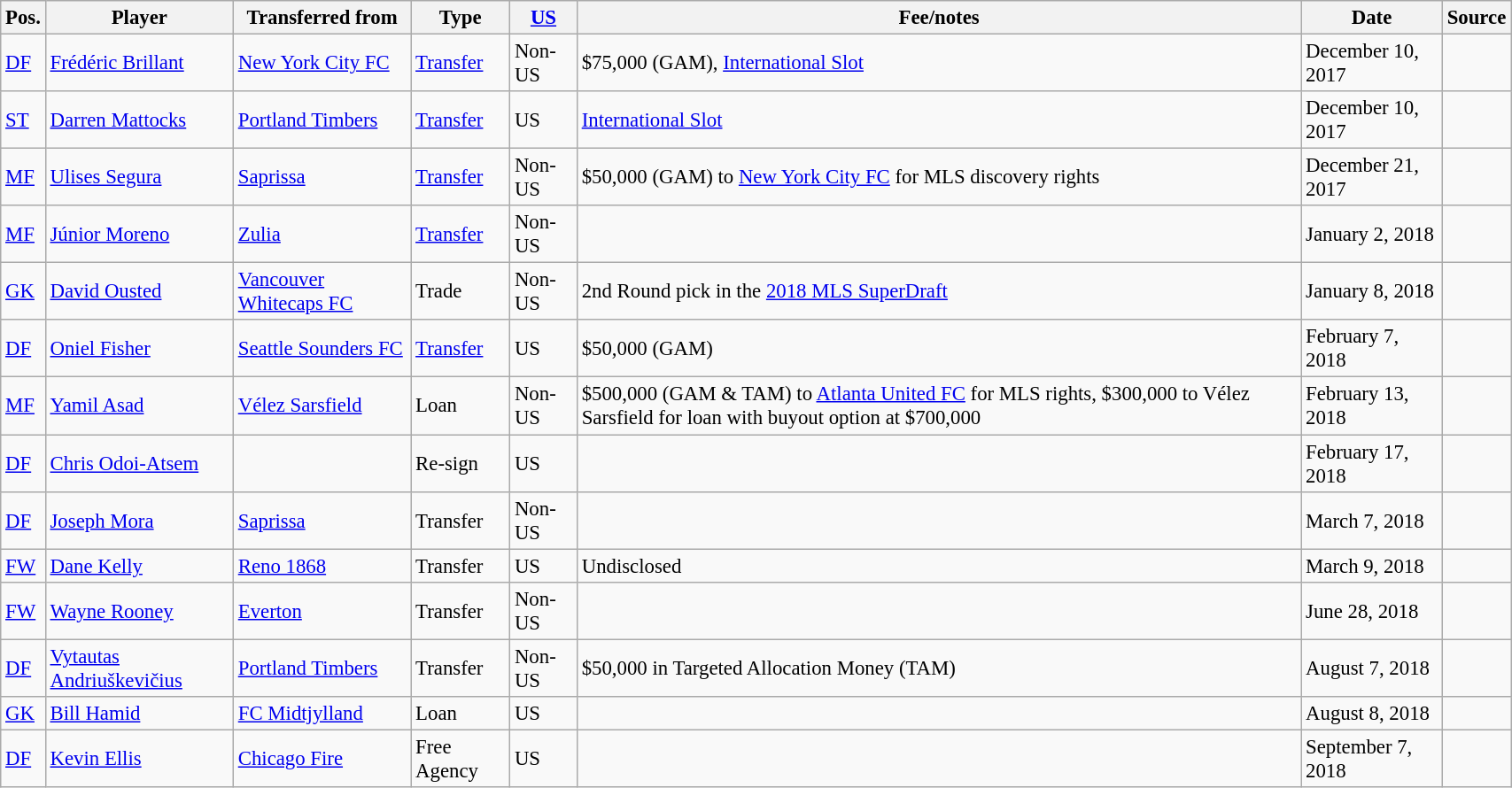<table class="wikitable sortable" style="width:90%; text-align:center; font-size:95%; text-align:left;">
<tr>
<th><strong>Pos.</strong></th>
<th><strong>Player</strong></th>
<th><strong>Transferred from</strong></th>
<th><strong>Type</strong></th>
<th><strong><a href='#'>US</a></strong></th>
<th><strong>Fee/notes</strong></th>
<th><strong>Date</strong></th>
<th><strong>Source</strong></th>
</tr>
<tr>
<td><a href='#'>DF</a></td>
<td> <a href='#'>Frédéric Brillant</a></td>
<td> <a href='#'>New York City FC</a></td>
<td><a href='#'>Transfer</a></td>
<td>Non-US</td>
<td>$75,000 (GAM), <a href='#'>International Slot</a></td>
<td>December 10, 2017</td>
<td></td>
</tr>
<tr>
<td><a href='#'>ST</a></td>
<td> <a href='#'>Darren Mattocks</a></td>
<td> <a href='#'>Portland Timbers</a></td>
<td><a href='#'>Transfer</a></td>
<td>US</td>
<td><a href='#'>International Slot</a></td>
<td>December 10, 2017</td>
<td></td>
</tr>
<tr>
<td><a href='#'>MF</a></td>
<td> <a href='#'>Ulises Segura</a></td>
<td> <a href='#'>Saprissa</a></td>
<td><a href='#'>Transfer</a></td>
<td>Non-US</td>
<td>$50,000 (GAM) to <a href='#'>New York City FC</a> for MLS discovery rights</td>
<td>December 21, 2017</td>
<td></td>
</tr>
<tr>
<td><a href='#'>MF</a></td>
<td> <a href='#'>Júnior Moreno</a></td>
<td> <a href='#'>Zulia</a></td>
<td><a href='#'>Transfer</a></td>
<td>Non-US</td>
<td></td>
<td>January 2, 2018</td>
<td></td>
</tr>
<tr>
<td><a href='#'>GK</a></td>
<td> <a href='#'>David Ousted</a></td>
<td> <a href='#'>Vancouver Whitecaps FC</a></td>
<td>Trade</td>
<td>Non-US</td>
<td>2nd Round pick in the <a href='#'>2018 MLS SuperDraft</a></td>
<td>January 8, 2018</td>
<td></td>
</tr>
<tr>
<td><a href='#'>DF</a></td>
<td> <a href='#'>Oniel Fisher</a></td>
<td> <a href='#'>Seattle Sounders FC</a></td>
<td><a href='#'>Transfer</a></td>
<td>US</td>
<td>$50,000 (GAM)</td>
<td>February 7, 2018</td>
<td></td>
</tr>
<tr>
<td><a href='#'>MF</a></td>
<td> <a href='#'>Yamil Asad</a></td>
<td> <a href='#'>Vélez Sarsfield</a></td>
<td>Loan</td>
<td>Non-US</td>
<td>$500,000 (GAM & TAM) to <a href='#'>Atlanta United FC</a> for MLS rights, $300,000 to Vélez Sarsfield for loan with buyout option at $700,000</td>
<td>February 13, 2018</td>
<td></td>
</tr>
<tr>
<td><a href='#'>DF</a></td>
<td> <a href='#'>Chris Odoi-Atsem</a></td>
<td></td>
<td>Re-sign</td>
<td>US</td>
<td></td>
<td>February 17, 2018</td>
<td></td>
</tr>
<tr>
<td><a href='#'>DF</a></td>
<td> <a href='#'>Joseph Mora</a></td>
<td> <a href='#'>Saprissa</a></td>
<td>Transfer</td>
<td>Non-US</td>
<td></td>
<td>March 7, 2018</td>
<td></td>
</tr>
<tr>
<td><a href='#'>FW</a></td>
<td> <a href='#'>Dane Kelly</a></td>
<td> <a href='#'>Reno 1868</a></td>
<td>Transfer</td>
<td>US</td>
<td>Undisclosed</td>
<td>March 9, 2018</td>
<td></td>
</tr>
<tr>
<td><a href='#'>FW</a></td>
<td> <a href='#'>Wayne Rooney</a></td>
<td> <a href='#'>Everton</a></td>
<td>Transfer</td>
<td>Non-US</td>
<td></td>
<td>June 28, 2018</td>
<td></td>
</tr>
<tr>
<td><a href='#'>DF</a></td>
<td> <a href='#'>Vytautas Andriuškevičius</a></td>
<td> <a href='#'>Portland Timbers</a></td>
<td>Transfer</td>
<td>Non-US</td>
<td>$50,000 in Targeted Allocation Money (TAM)</td>
<td>August 7, 2018</td>
<td></td>
</tr>
<tr>
<td><a href='#'>GK</a></td>
<td> <a href='#'>Bill Hamid</a></td>
<td> <a href='#'>FC Midtjylland</a></td>
<td>Loan</td>
<td>US</td>
<td></td>
<td>August 8, 2018</td>
<td></td>
</tr>
<tr>
<td><a href='#'>DF</a></td>
<td> <a href='#'>Kevin Ellis</a></td>
<td> <a href='#'>Chicago Fire</a></td>
<td>Free Agency</td>
<td>US</td>
<td></td>
<td>September 7, 2018</td>
<td></td>
</tr>
</table>
